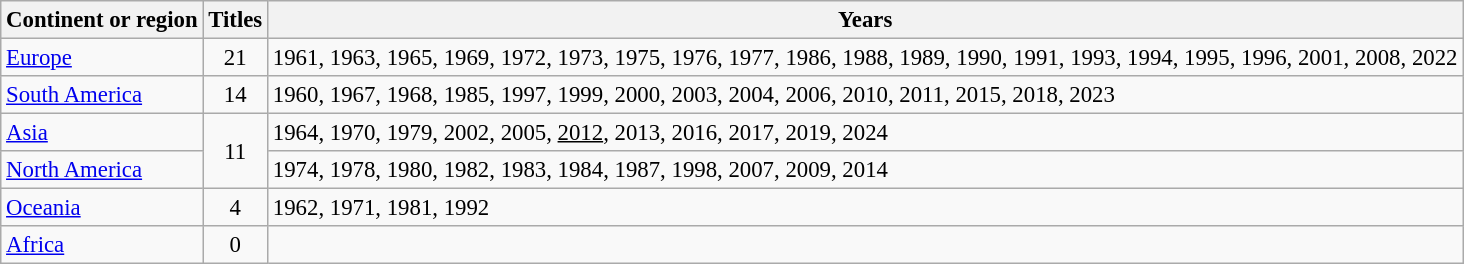<table class="wikitable sortable" style="font-size: 95%;">
<tr>
<th>Continent or region</th>
<th>Titles</th>
<th>Years</th>
</tr>
<tr>
<td><a href='#'>Europe</a></td>
<td style="text-align:center;">21</td>
<td>1961, 1963, 1965, 1969, 1972, 1973, 1975, 1976, 1977, 1986, 1988, 1989, 1990, 1991, 1993, 1994, 1995, 1996, 2001, 2008, 2022</td>
</tr>
<tr>
<td><a href='#'>South America</a></td>
<td style="text-align:center;">14</td>
<td>1960, 1967, 1968, 1985, 1997, 1999, 2000, 2003, 2004, 2006, 2010, 2011, 2015, 2018, 2023</td>
</tr>
<tr>
<td><a href='#'>Asia</a></td>
<td rowspan="2" style="text-align:center;">11</td>
<td>1964, 1970, 1979, 2002, 2005, <u>2012</u>, 2013, 2016, 2017, 2019, 2024</td>
</tr>
<tr>
<td><a href='#'>North America</a></td>
<td>1974, 1978, 1980, 1982, 1983, 1984, 1987, 1998, 2007, 2009, 2014</td>
</tr>
<tr>
<td><a href='#'>Oceania</a></td>
<td style="text-align:center;">4</td>
<td>1962, 1971, 1981, 1992</td>
</tr>
<tr>
<td><a href='#'>Africa</a></td>
<td style="text-align:center;">0</td>
<td></td>
</tr>
</table>
